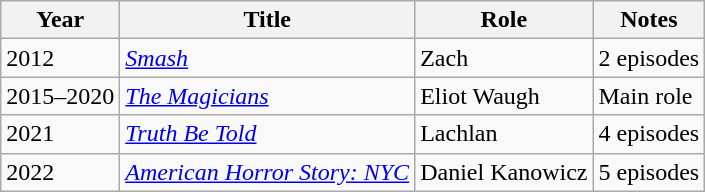<table class="wikitable sortable">
<tr>
<th>Year</th>
<th>Title</th>
<th>Role</th>
<th class="unsortable">Notes</th>
</tr>
<tr>
<td>2012</td>
<td><em><a href='#'>Smash</a></em></td>
<td>Zach</td>
<td>2 episodes</td>
</tr>
<tr>
<td>2015–2020</td>
<td data-sort-value="Magicians, The"><em><a href='#'>The Magicians</a></em></td>
<td>Eliot Waugh</td>
<td>Main role</td>
</tr>
<tr>
<td>2021</td>
<td><em><a href='#'>Truth Be Told</a></em></td>
<td>Lachlan</td>
<td>4 episodes</td>
</tr>
<tr>
<td>2022</td>
<td><em><a href='#'>American Horror Story: NYC</a></em></td>
<td>Daniel Kanowicz</td>
<td>5 episodes</td>
</tr>
</table>
